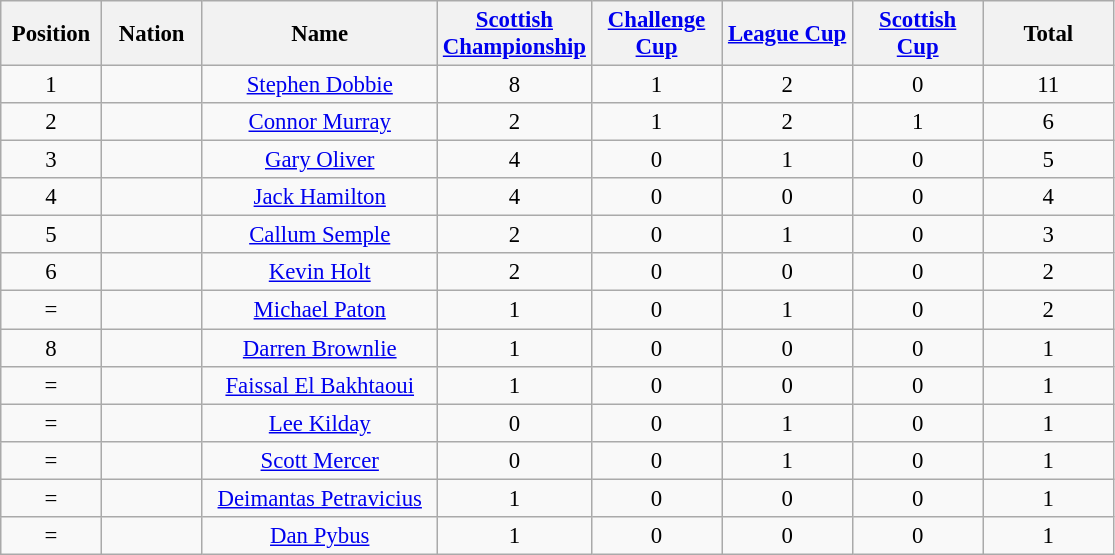<table class="wikitable" style="font-size: 95%; text-align: center;">
<tr>
<th width=60>Position</th>
<th width=60>Nation</th>
<th width=150>Name</th>
<th width=80><a href='#'>Scottish Championship</a></th>
<th width=80><a href='#'>Challenge Cup</a></th>
<th width=80><a href='#'>League Cup</a></th>
<th width=80><a href='#'>Scottish Cup</a></th>
<th width=80>Total</th>
</tr>
<tr>
<td>1</td>
<td></td>
<td><a href='#'>Stephen Dobbie</a></td>
<td>8</td>
<td>1</td>
<td>2</td>
<td>0</td>
<td>11</td>
</tr>
<tr>
<td>2</td>
<td></td>
<td><a href='#'>Connor Murray</a></td>
<td>2</td>
<td>1</td>
<td>2</td>
<td>1</td>
<td>6</td>
</tr>
<tr>
<td>3</td>
<td></td>
<td><a href='#'>Gary Oliver</a></td>
<td>4</td>
<td>0</td>
<td>1</td>
<td>0</td>
<td>5</td>
</tr>
<tr>
<td>4</td>
<td></td>
<td><a href='#'>Jack Hamilton</a></td>
<td>4</td>
<td>0</td>
<td>0</td>
<td>0</td>
<td>4</td>
</tr>
<tr>
<td>5</td>
<td></td>
<td><a href='#'>Callum Semple</a></td>
<td>2</td>
<td>0</td>
<td>1</td>
<td>0</td>
<td>3</td>
</tr>
<tr>
<td>6</td>
<td></td>
<td><a href='#'>Kevin Holt</a></td>
<td>2</td>
<td>0</td>
<td>0</td>
<td>0</td>
<td>2</td>
</tr>
<tr>
<td>=</td>
<td></td>
<td><a href='#'>Michael Paton</a></td>
<td>1</td>
<td>0</td>
<td>1</td>
<td>0</td>
<td>2</td>
</tr>
<tr>
<td>8</td>
<td></td>
<td><a href='#'>Darren Brownlie</a></td>
<td>1</td>
<td>0</td>
<td>0</td>
<td>0</td>
<td>1</td>
</tr>
<tr>
<td>=</td>
<td></td>
<td><a href='#'>Faissal El Bakhtaoui</a></td>
<td>1</td>
<td>0</td>
<td>0</td>
<td>0</td>
<td>1</td>
</tr>
<tr>
<td>=</td>
<td></td>
<td><a href='#'>Lee Kilday</a></td>
<td>0</td>
<td>0</td>
<td>1</td>
<td>0</td>
<td>1</td>
</tr>
<tr>
<td>=</td>
<td></td>
<td><a href='#'>Scott Mercer</a></td>
<td>0</td>
<td>0</td>
<td>1</td>
<td>0</td>
<td>1</td>
</tr>
<tr>
<td>=</td>
<td></td>
<td><a href='#'>Deimantas Petravicius</a></td>
<td>1</td>
<td>0</td>
<td>0</td>
<td>0</td>
<td>1</td>
</tr>
<tr>
<td>=</td>
<td></td>
<td><a href='#'>Dan Pybus</a></td>
<td>1</td>
<td>0</td>
<td>0</td>
<td>0</td>
<td>1</td>
</tr>
</table>
